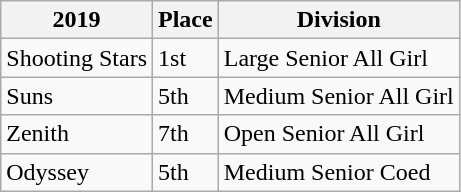<table class="wikitable">
<tr>
<th>2019</th>
<th>Place</th>
<th>Division</th>
</tr>
<tr>
<td>Shooting Stars</td>
<td>1st</td>
<td>Large Senior All Girl</td>
</tr>
<tr>
<td>Suns</td>
<td>5th</td>
<td>Medium Senior All Girl</td>
</tr>
<tr>
<td>Zenith</td>
<td>7th</td>
<td>Open Senior All Girl</td>
</tr>
<tr>
<td>Odyssey</td>
<td>5th</td>
<td>Medium Senior Coed</td>
</tr>
</table>
